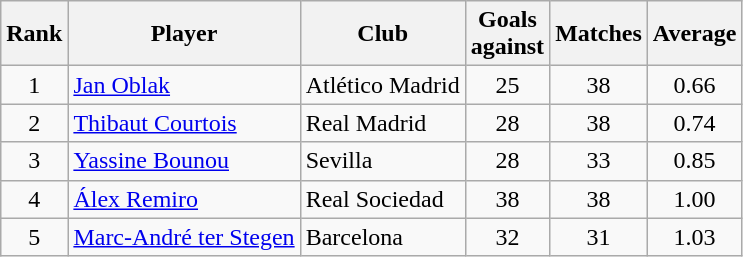<table class="wikitable" style="text-align:center">
<tr>
<th>Rank</th>
<th>Player</th>
<th>Club</th>
<th>Goals<br>against</th>
<th>Matches</th>
<th>Average</th>
</tr>
<tr>
<td>1</td>
<td align=left> <a href='#'>Jan Oblak</a></td>
<td align=left>Atlético Madrid</td>
<td>25</td>
<td>38</td>
<td>0.66</td>
</tr>
<tr>
<td>2</td>
<td align=left> <a href='#'>Thibaut Courtois</a></td>
<td align=left>Real Madrid</td>
<td>28</td>
<td>38</td>
<td>0.74</td>
</tr>
<tr>
<td>3</td>
<td align=left> <a href='#'>Yassine Bounou</a></td>
<td align=left>Sevilla</td>
<td>28</td>
<td>33</td>
<td>0.85</td>
</tr>
<tr>
<td>4</td>
<td align=left> <a href='#'>Álex Remiro</a></td>
<td align=left>Real Sociedad</td>
<td>38</td>
<td>38</td>
<td>1.00</td>
</tr>
<tr>
<td>5</td>
<td align=left> <a href='#'>Marc-André ter Stegen</a></td>
<td align=left>Barcelona</td>
<td>32</td>
<td>31</td>
<td>1.03</td>
</tr>
</table>
